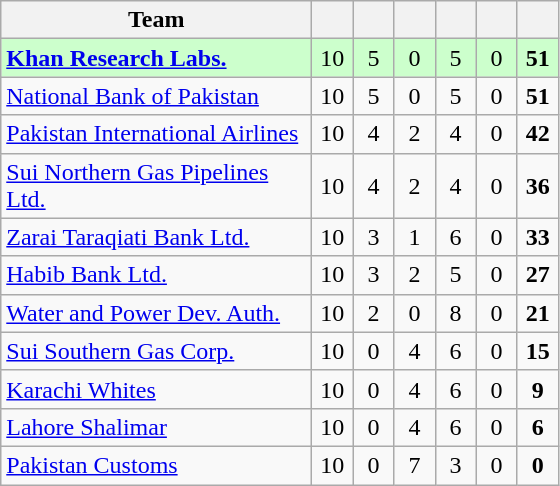<table class="wikitable sortable" style="text-align:center";"font-size:95%">
<tr>
<th style="width:200px;">Team</th>
<th style="width:20px;"></th>
<th style="width:20px;"></th>
<th style="width:20px;"></th>
<th style="width:20px;"></th>
<th style="width:20px;"></th>
<th style="width:20px;"></th>
</tr>
<tr bgcolor="#ccffcc">
<td style="text-align:left"><strong><a href='#'>Khan Research Labs.</a></strong></td>
<td>10</td>
<td>5</td>
<td>0</td>
<td>5</td>
<td>0</td>
<td><strong>51</strong></td>
</tr>
<tr>
<td style="text-align:left"><a href='#'>National Bank of Pakistan</a></td>
<td>10</td>
<td>5</td>
<td>0</td>
<td>5</td>
<td>0</td>
<td><strong>51</strong></td>
</tr>
<tr>
<td style="text-align:left"><a href='#'>Pakistan International Airlines</a></td>
<td>10</td>
<td>4</td>
<td>2</td>
<td>4</td>
<td>0</td>
<td><strong>42</strong></td>
</tr>
<tr>
<td style="text-align:left"><a href='#'>Sui Northern Gas Pipelines Ltd.</a></td>
<td>10</td>
<td>4</td>
<td>2</td>
<td>4</td>
<td>0</td>
<td><strong>36</strong></td>
</tr>
<tr>
<td style="text-align:left"><a href='#'>Zarai Taraqiati Bank Ltd.</a></td>
<td>10</td>
<td>3</td>
<td>1</td>
<td>6</td>
<td>0</td>
<td><strong>33</strong></td>
</tr>
<tr>
<td style="text-align:left"><a href='#'>Habib Bank Ltd.</a></td>
<td>10</td>
<td>3</td>
<td>2</td>
<td>5</td>
<td>0</td>
<td><strong>27</strong></td>
</tr>
<tr>
<td style="text-align:left"><a href='#'>Water and Power Dev. Auth.</a></td>
<td>10</td>
<td>2</td>
<td>0</td>
<td>8</td>
<td>0</td>
<td><strong>21</strong></td>
</tr>
<tr>
<td style="text-align:left"><a href='#'>Sui Southern Gas Corp.</a></td>
<td>10</td>
<td>0</td>
<td>4</td>
<td>6</td>
<td>0</td>
<td><strong>15</strong></td>
</tr>
<tr>
<td style="text-align:left"><a href='#'>Karachi Whites</a></td>
<td>10</td>
<td>0</td>
<td>4</td>
<td>6</td>
<td>0</td>
<td><strong>9</strong></td>
</tr>
<tr>
<td style="text-align:left"><a href='#'>Lahore Shalimar</a></td>
<td>10</td>
<td>0</td>
<td>4</td>
<td>6</td>
<td>0</td>
<td><strong>6</strong></td>
</tr>
<tr>
<td style="text-align:left"><a href='#'>Pakistan Customs</a></td>
<td>10</td>
<td>0</td>
<td>7</td>
<td>3</td>
<td>0</td>
<td><strong>0</strong></td>
</tr>
</table>
